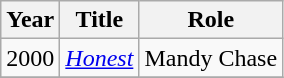<table class="wikitable">
<tr>
<th>Year</th>
<th>Title</th>
<th>Role</th>
</tr>
<tr>
<td>2000</td>
<td><em><a href='#'>Honest</a></em></td>
<td>Mandy Chase</td>
</tr>
<tr>
</tr>
</table>
